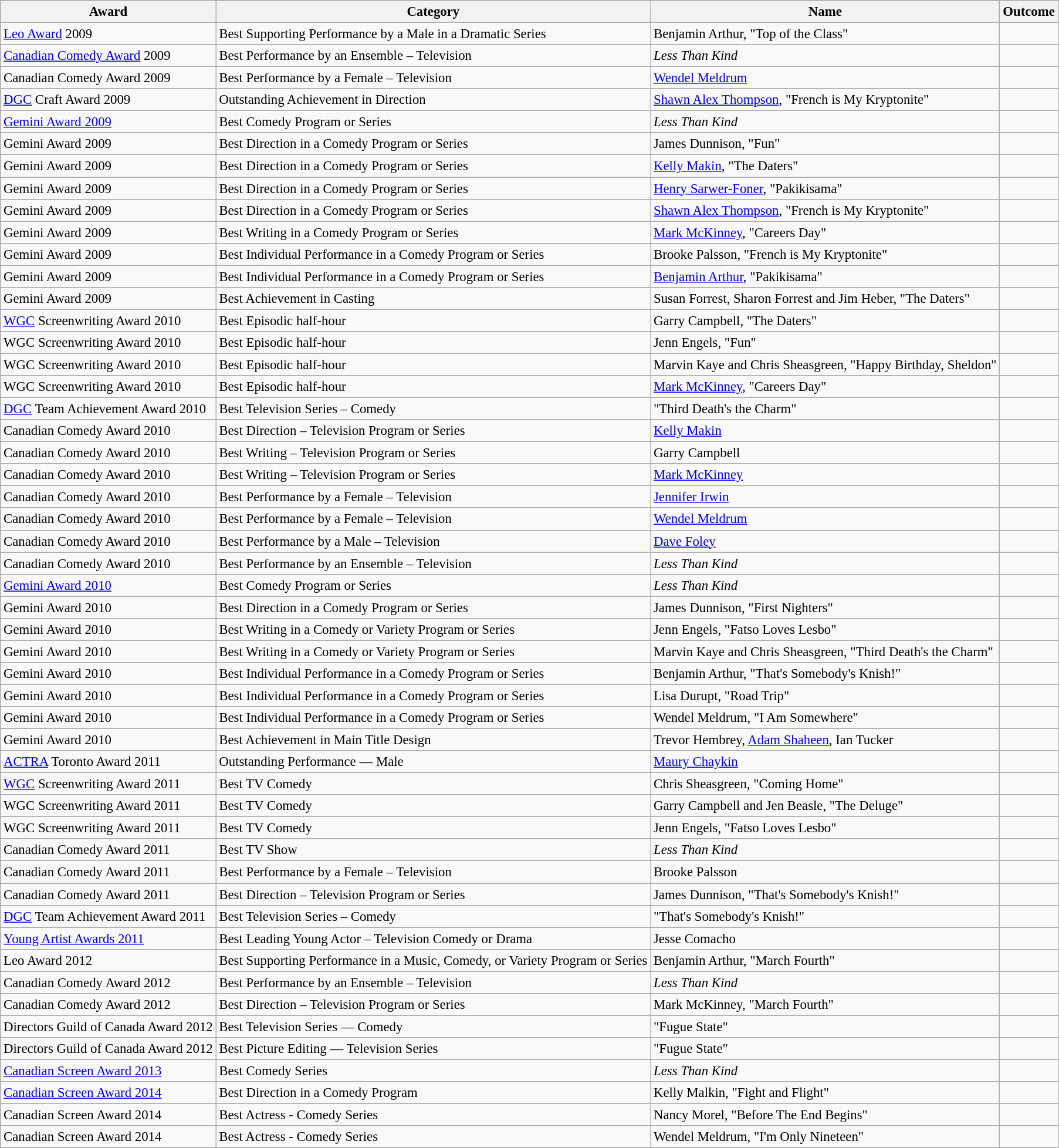<table class="wikitable sortable" style="font-size: 95%;">
<tr>
<th>Award</th>
<th>Category</th>
<th>Name</th>
<th>Outcome</th>
</tr>
<tr>
<td><a href='#'>Leo Award</a> 2009</td>
<td>Best Supporting Performance by a Male in a Dramatic Series</td>
<td>Benjamin Arthur, "Top of the Class"</td>
<td></td>
</tr>
<tr>
<td><a href='#'>Canadian Comedy Award</a> 2009</td>
<td>Best Performance by an Ensemble – Television</td>
<td><em>Less Than Kind</em></td>
<td></td>
</tr>
<tr>
<td>Canadian Comedy Award 2009</td>
<td>Best Performance by a Female – Television</td>
<td><a href='#'>Wendel Meldrum</a></td>
<td></td>
</tr>
<tr>
<td><a href='#'>DGC</a> Craft Award 2009</td>
<td>Outstanding Achievement in Direction</td>
<td><a href='#'>Shawn Alex Thompson</a>, "French is My Kryptonite"</td>
<td></td>
</tr>
<tr>
<td><a href='#'>Gemini Award 2009</a></td>
<td>Best Comedy Program or Series</td>
<td><em>Less Than Kind</em></td>
<td></td>
</tr>
<tr>
<td>Gemini Award 2009</td>
<td>Best Direction in a Comedy Program or Series</td>
<td>James Dunnison, "Fun"</td>
<td></td>
</tr>
<tr>
<td>Gemini Award 2009</td>
<td>Best Direction in a Comedy Program or Series</td>
<td><a href='#'>Kelly Makin</a>, "The Daters"</td>
<td></td>
</tr>
<tr>
<td>Gemini Award 2009</td>
<td>Best Direction in a Comedy Program or Series</td>
<td><a href='#'>Henry Sarwer-Foner</a>, "Pakikisama"</td>
<td></td>
</tr>
<tr>
<td>Gemini Award 2009</td>
<td>Best Direction in a Comedy Program or Series</td>
<td><a href='#'>Shawn Alex Thompson</a>, "French is My Kryptonite"</td>
<td></td>
</tr>
<tr>
<td>Gemini Award 2009</td>
<td>Best Writing in a Comedy Program or Series</td>
<td><a href='#'>Mark McKinney</a>, "Careers Day"</td>
<td></td>
</tr>
<tr>
<td>Gemini Award 2009</td>
<td>Best Individual Performance in a Comedy Program or Series</td>
<td>Brooke Palsson, "French is My Kryptonite"</td>
<td></td>
</tr>
<tr>
<td>Gemini Award 2009</td>
<td>Best Individual Performance in a Comedy Program or Series</td>
<td><a href='#'>Benjamin Arthur</a>, "Pakikisama"</td>
<td></td>
</tr>
<tr>
<td>Gemini Award 2009</td>
<td>Best Achievement in Casting</td>
<td>Susan Forrest, Sharon Forrest and Jim Heber, "The Daters"</td>
<td></td>
</tr>
<tr>
<td><a href='#'>WGC</a> Screenwriting Award 2010</td>
<td>Best Episodic half-hour</td>
<td>Garry Campbell, "The Daters"</td>
<td></td>
</tr>
<tr>
<td>WGC Screenwriting Award 2010</td>
<td>Best Episodic half-hour</td>
<td>Jenn Engels, "Fun"</td>
<td></td>
</tr>
<tr>
<td>WGC Screenwriting Award 2010</td>
<td>Best Episodic half-hour</td>
<td>Marvin Kaye and Chris Sheasgreen, "Happy Birthday, Sheldon"</td>
<td></td>
</tr>
<tr>
<td>WGC Screenwriting Award 2010</td>
<td>Best Episodic half-hour</td>
<td><a href='#'>Mark McKinney</a>, "Careers Day"</td>
<td></td>
</tr>
<tr>
<td><a href='#'>DGC</a> Team Achievement Award 2010</td>
<td>Best Television Series – Comedy</td>
<td>"Third Death's the Charm"</td>
<td></td>
</tr>
<tr>
<td>Canadian Comedy Award 2010</td>
<td>Best Direction – Television Program or Series</td>
<td><a href='#'>Kelly Makin</a></td>
<td></td>
</tr>
<tr>
<td>Canadian Comedy Award 2010</td>
<td>Best Writing – Television Program or Series</td>
<td>Garry Campbell</td>
<td></td>
</tr>
<tr>
<td>Canadian Comedy Award 2010</td>
<td>Best Writing – Television Program or Series</td>
<td><a href='#'>Mark McKinney</a></td>
<td></td>
</tr>
<tr>
<td>Canadian Comedy Award 2010</td>
<td>Best Performance by a Female – Television</td>
<td><a href='#'>Jennifer Irwin</a></td>
<td></td>
</tr>
<tr>
<td>Canadian Comedy Award 2010</td>
<td>Best Performance by a Female – Television</td>
<td><a href='#'>Wendel Meldrum</a></td>
<td></td>
</tr>
<tr>
<td>Canadian Comedy Award 2010</td>
<td>Best Performance by a Male – Television</td>
<td><a href='#'>Dave Foley</a></td>
<td></td>
</tr>
<tr>
<td>Canadian Comedy Award 2010</td>
<td>Best Performance by an Ensemble – Television</td>
<td><em>Less Than Kind</em></td>
<td></td>
</tr>
<tr>
<td><a href='#'>Gemini Award 2010</a></td>
<td>Best Comedy Program or Series</td>
<td><em>Less Than Kind</em></td>
<td></td>
</tr>
<tr>
<td>Gemini Award 2010</td>
<td>Best Direction in a Comedy Program or Series</td>
<td>James Dunnison, "First Nighters"</td>
<td></td>
</tr>
<tr>
<td>Gemini Award 2010</td>
<td>Best Writing in a Comedy or Variety Program or Series</td>
<td>Jenn Engels, "Fatso Loves Lesbo"</td>
<td></td>
</tr>
<tr>
<td>Gemini Award 2010</td>
<td>Best Writing in a Comedy or Variety Program or Series</td>
<td>Marvin Kaye and Chris Sheasgreen, "Third Death's the Charm"</td>
<td></td>
</tr>
<tr>
<td>Gemini Award 2010</td>
<td>Best Individual Performance in a Comedy Program or Series</td>
<td>Benjamin Arthur, "That's Somebody's Knish!"</td>
<td></td>
</tr>
<tr>
<td>Gemini Award 2010</td>
<td>Best Individual Performance in a Comedy Program or Series</td>
<td>Lisa Durupt, "Road Trip"</td>
<td></td>
</tr>
<tr>
<td>Gemini Award 2010</td>
<td>Best Individual Performance in a Comedy Program or Series</td>
<td>Wendel Meldrum, "I Am Somewhere"</td>
<td></td>
</tr>
<tr>
<td>Gemini Award 2010</td>
<td>Best Achievement in Main Title Design</td>
<td>Trevor Hembrey, <a href='#'>Adam Shaheen</a>, Ian Tucker</td>
<td></td>
</tr>
<tr>
<td><a href='#'>ACTRA</a> Toronto Award 2011</td>
<td>Outstanding Performance — Male</td>
<td><a href='#'>Maury Chaykin</a></td>
<td></td>
</tr>
<tr>
<td><a href='#'>WGC</a> Screenwriting Award 2011</td>
<td>Best TV Comedy</td>
<td>Chris Sheasgreen, "Coming Home"</td>
<td></td>
</tr>
<tr>
<td>WGC Screenwriting Award 2011</td>
<td>Best TV Comedy</td>
<td>Garry Campbell and Jen Beasle, "The Deluge"</td>
<td></td>
</tr>
<tr>
<td>WGC Screenwriting Award 2011</td>
<td>Best TV Comedy</td>
<td>Jenn Engels, "Fatso Loves Lesbo"</td>
<td></td>
</tr>
<tr>
<td>Canadian Comedy Award 2011</td>
<td>Best TV Show</td>
<td><em>Less Than Kind</em></td>
<td></td>
</tr>
<tr>
<td>Canadian Comedy Award 2011</td>
<td>Best Performance by a Female – Television</td>
<td>Brooke Palsson</td>
<td></td>
</tr>
<tr>
<td>Canadian Comedy Award 2011</td>
<td>Best Direction – Television Program or Series</td>
<td>James Dunnison, "That's Somebody's Knish!"</td>
<td></td>
</tr>
<tr>
<td><a href='#'>DGC</a> Team Achievement Award 2011</td>
<td>Best Television Series – Comedy</td>
<td>"That's Somebody's Knish!"</td>
<td></td>
</tr>
<tr>
<td><a href='#'>Young Artist Awards 2011</a></td>
<td>Best Leading Young Actor – Television Comedy or Drama</td>
<td>Jesse Comacho</td>
<td></td>
</tr>
<tr>
<td>Leo Award 2012</td>
<td>Best Supporting Performance in a Music, Comedy, or Variety Program or Series</td>
<td>Benjamin Arthur, "March Fourth"</td>
<td></td>
</tr>
<tr>
<td>Canadian Comedy Award 2012</td>
<td>Best Performance by an Ensemble – Television</td>
<td><em>Less Than Kind</em></td>
<td></td>
</tr>
<tr>
<td>Canadian Comedy Award 2012</td>
<td>Best Direction – Television Program or Series</td>
<td>Mark McKinney, "March Fourth"</td>
<td></td>
</tr>
<tr>
<td>Directors Guild of Canada Award 2012</td>
<td>Best Television Series — Comedy</td>
<td>"Fugue State"</td>
<td></td>
</tr>
<tr>
<td>Directors Guild of Canada Award 2012</td>
<td>Best Picture Editing — Television Series</td>
<td>"Fugue State"</td>
<td></td>
</tr>
<tr>
<td><a href='#'>Canadian Screen Award 2013</a></td>
<td>Best Comedy Series</td>
<td><em>Less Than Kind</em></td>
<td></td>
</tr>
<tr>
<td><a href='#'>Canadian Screen Award 2014</a></td>
<td>Best Direction in a Comedy Program</td>
<td>Kelly Malkin, "Fight and Flight"</td>
<td></td>
</tr>
<tr>
<td>Canadian Screen Award 2014</td>
<td>Best Actress - Comedy Series</td>
<td>Nancy Morel, "Before The End Begins"</td>
<td></td>
</tr>
<tr>
<td>Canadian Screen Award 2014</td>
<td>Best Actress - Comedy Series</td>
<td>Wendel Meldrum, "I'm Only Nineteen"</td>
<td></td>
</tr>
</table>
